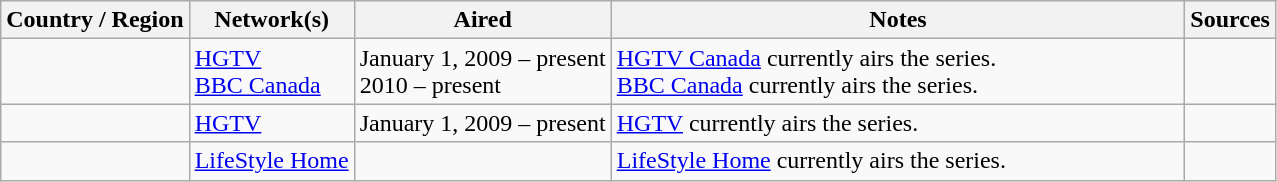<table class="wikitable">
<tr>
<th>Country / Region</th>
<th>Network(s)</th>
<th>Aired</th>
<th style="width:45%">Notes</th>
<th>Sources</th>
</tr>
<tr>
<td></td>
<td><a href='#'>HGTV</a><br><a href='#'>BBC Canada</a></td>
<td>January 1, 2009 – present<br>2010 – present</td>
<td><a href='#'>HGTV Canada</a> currently airs the series.<br><a href='#'>BBC Canada</a> currently airs the series.</td>
<td></td>
</tr>
<tr>
<td></td>
<td><a href='#'>HGTV</a></td>
<td>January 1, 2009 – present</td>
<td><a href='#'>HGTV</a> currently airs the series.</td>
<td></td>
</tr>
<tr>
<td></td>
<td><a href='#'>LifeStyle Home</a></td>
<td></td>
<td><a href='#'>LifeStyle Home</a> currently airs the series.</td>
<td></td>
</tr>
</table>
